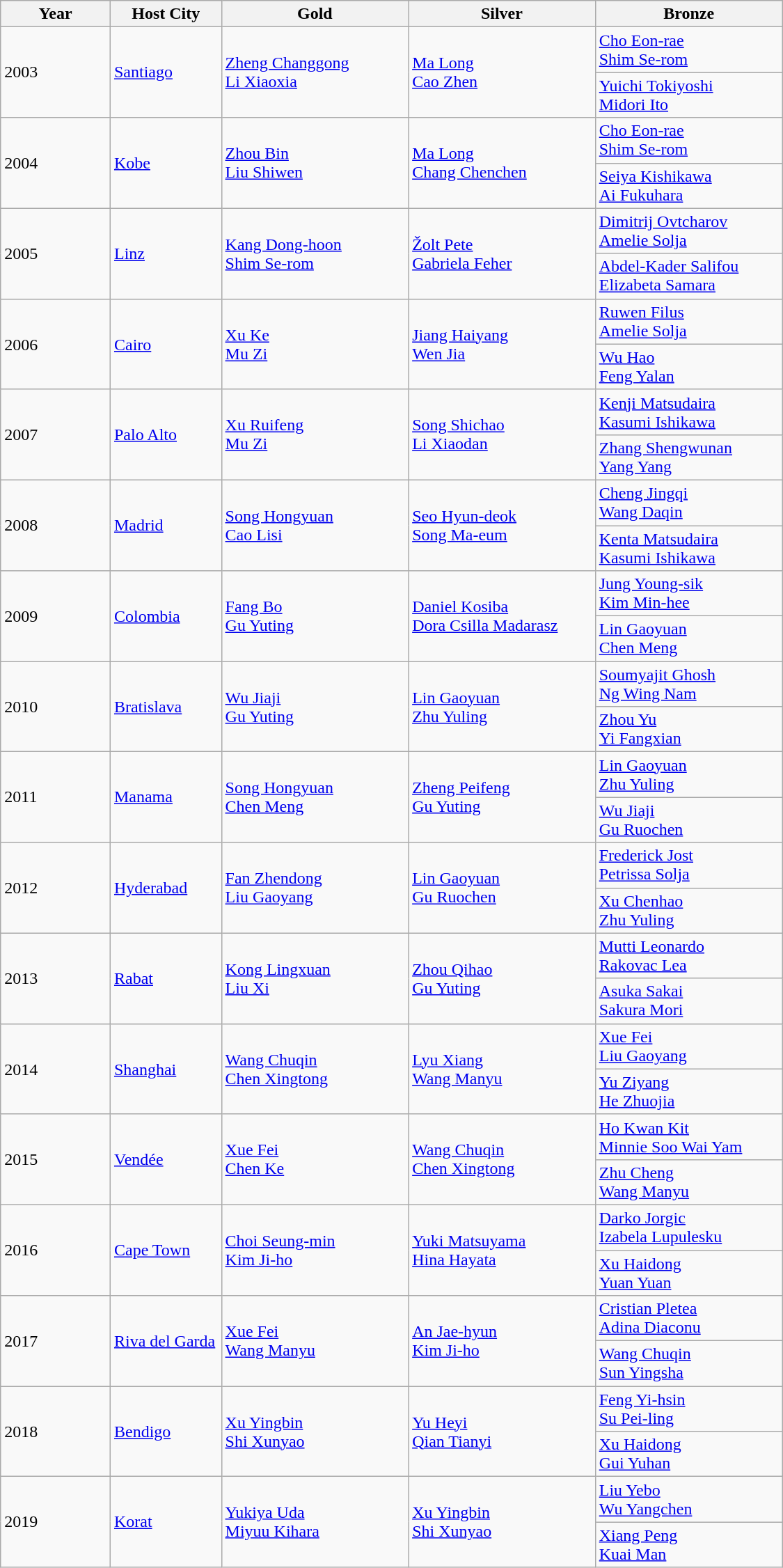<table class="wikitable" style="text-align: left; width: 750px;">
<tr>
<th width="100">Year</th>
<th width="100">Host City</th>
<th width="175">Gold</th>
<th width="175">Silver</th>
<th width="175">Bronze</th>
</tr>
<tr>
<td rowspan=2>2003</td>
<td rowspan=2><a href='#'>Santiago</a></td>
<td rowspan=2> <a href='#'>Zheng Changgong</a><br> <a href='#'>Li Xiaoxia</a></td>
<td rowspan=2> <a href='#'>Ma Long</a><br> <a href='#'>Cao Zhen</a></td>
<td> <a href='#'>Cho Eon-rae</a><br> <a href='#'>Shim Se-rom</a></td>
</tr>
<tr>
<td> <a href='#'>Yuichi Tokiyoshi</a><br> <a href='#'>Midori Ito</a></td>
</tr>
<tr>
<td rowspan=2>2004</td>
<td rowspan=2><a href='#'>Kobe</a></td>
<td rowspan=2> <a href='#'>Zhou Bin</a><br> <a href='#'>Liu Shiwen</a></td>
<td rowspan=2> <a href='#'>Ma Long</a><br> <a href='#'>Chang Chenchen</a></td>
<td> <a href='#'>Cho Eon-rae</a><br> <a href='#'>Shim Se-rom</a></td>
</tr>
<tr>
<td> <a href='#'>Seiya Kishikawa</a><br> <a href='#'>Ai Fukuhara</a></td>
</tr>
<tr>
<td rowspan=2>2005</td>
<td rowspan=2><a href='#'>Linz</a></td>
<td rowspan=2> <a href='#'>Kang Dong-hoon</a><br> <a href='#'>Shim Se-rom</a></td>
<td rowspan=2> <a href='#'>Žolt Pete</a><br> <a href='#'>Gabriela Feher</a></td>
<td> <a href='#'>Dimitrij Ovtcharov</a><br> <a href='#'>Amelie Solja</a></td>
</tr>
<tr>
<td> <a href='#'>Abdel-Kader Salifou</a><br> <a href='#'>Elizabeta Samara</a></td>
</tr>
<tr>
<td rowspan=2>2006</td>
<td rowspan=2><a href='#'>Cairo</a></td>
<td rowspan=2> <a href='#'>Xu Ke</a><br> <a href='#'>Mu Zi</a></td>
<td rowspan=2> <a href='#'>Jiang Haiyang</a><br> <a href='#'>Wen Jia</a></td>
<td> <a href='#'>Ruwen Filus</a><br> <a href='#'>Amelie Solja</a></td>
</tr>
<tr>
<td> <a href='#'>Wu Hao</a><br> <a href='#'>Feng Yalan</a></td>
</tr>
<tr>
<td rowspan=2>2007</td>
<td rowspan=2><a href='#'>Palo Alto</a></td>
<td rowspan=2> <a href='#'>Xu Ruifeng</a><br> <a href='#'>Mu Zi</a></td>
<td rowspan=2> <a href='#'>Song Shichao</a><br> <a href='#'>Li Xiaodan</a></td>
<td> <a href='#'>Kenji Matsudaira</a><br> <a href='#'>Kasumi Ishikawa</a></td>
</tr>
<tr>
<td> <a href='#'>Zhang Shengwunan</a><br> <a href='#'>Yang Yang</a></td>
</tr>
<tr>
<td rowspan=2>2008</td>
<td rowspan=2><a href='#'>Madrid</a></td>
<td rowspan=2> <a href='#'>Song Hongyuan</a><br> <a href='#'>Cao Lisi</a></td>
<td rowspan=2> <a href='#'>Seo Hyun-deok</a><br> <a href='#'>Song Ma-eum</a></td>
<td> <a href='#'>Cheng Jingqi</a><br> <a href='#'>Wang Daqin</a></td>
</tr>
<tr>
<td> <a href='#'>Kenta Matsudaira</a><br> <a href='#'>Kasumi Ishikawa</a></td>
</tr>
<tr>
<td rowspan=2>2009</td>
<td rowspan=2><a href='#'>Colombia</a></td>
<td rowspan=2> <a href='#'>Fang Bo</a><br> <a href='#'>Gu Yuting</a></td>
<td rowspan=2> <a href='#'>Daniel Kosiba</a><br> <a href='#'>Dora Csilla Madarasz</a></td>
<td> <a href='#'>Jung Young-sik</a><br> <a href='#'>Kim Min-hee</a></td>
</tr>
<tr>
<td> <a href='#'>Lin Gaoyuan</a><br> <a href='#'>Chen Meng</a></td>
</tr>
<tr>
<td rowspan=2>2010</td>
<td rowspan=2><a href='#'>Bratislava</a></td>
<td rowspan=2> <a href='#'>Wu Jiaji</a><br> <a href='#'>Gu Yuting</a></td>
<td rowspan=2> <a href='#'>Lin Gaoyuan</a><br> <a href='#'>Zhu Yuling</a></td>
<td> <a href='#'>Soumyajit Ghosh</a><br> <a href='#'>Ng Wing Nam</a></td>
</tr>
<tr>
<td> <a href='#'>Zhou Yu</a><br> <a href='#'>Yi Fangxian</a></td>
</tr>
<tr>
<td rowspan=2>2011</td>
<td rowspan=2><a href='#'>Manama</a></td>
<td rowspan=2> <a href='#'>Song Hongyuan</a><br> <a href='#'>Chen Meng</a></td>
<td rowspan=2> <a href='#'>Zheng Peifeng</a><br> <a href='#'>Gu Yuting</a></td>
<td> <a href='#'>Lin Gaoyuan</a><br> <a href='#'>Zhu Yuling</a></td>
</tr>
<tr>
<td> <a href='#'>Wu Jiaji</a><br> <a href='#'>Gu Ruochen</a></td>
</tr>
<tr>
<td rowspan=2>2012</td>
<td rowspan=2><a href='#'>Hyderabad</a></td>
<td rowspan=2> <a href='#'>Fan Zhendong</a><br> <a href='#'>Liu Gaoyang</a></td>
<td rowspan=2> <a href='#'>Lin Gaoyuan</a><br> <a href='#'>Gu Ruochen</a></td>
<td> <a href='#'>Frederick Jost</a><br> <a href='#'>Petrissa Solja</a></td>
</tr>
<tr>
<td> <a href='#'>Xu Chenhao</a><br> <a href='#'>Zhu Yuling</a></td>
</tr>
<tr>
<td rowspan=2>2013</td>
<td rowspan=2><a href='#'>Rabat</a></td>
<td rowspan=2> <a href='#'>Kong Lingxuan</a><br> <a href='#'>Liu Xi</a></td>
<td rowspan=2> <a href='#'>Zhou Qihao</a><br> <a href='#'>Gu Yuting</a></td>
<td> <a href='#'>Mutti Leonardo</a><br> <a href='#'>Rakovac Lea</a></td>
</tr>
<tr>
<td> <a href='#'>Asuka Sakai</a><br> <a href='#'>Sakura Mori</a></td>
</tr>
<tr>
<td rowspan=2>2014</td>
<td rowspan=2><a href='#'>Shanghai</a></td>
<td rowspan=2> <a href='#'>Wang Chuqin</a><br> <a href='#'>Chen Xingtong</a></td>
<td rowspan=2> <a href='#'>Lyu Xiang</a><br> <a href='#'>Wang Manyu</a></td>
<td> <a href='#'>Xue Fei</a><br> <a href='#'>Liu Gaoyang</a></td>
</tr>
<tr>
<td> <a href='#'>Yu Ziyang</a><br> <a href='#'>He Zhuojia</a></td>
</tr>
<tr>
<td rowspan=2>2015</td>
<td rowspan=2><a href='#'>Vendée</a></td>
<td rowspan=2> <a href='#'>Xue Fei</a><br> <a href='#'>Chen Ke</a></td>
<td rowspan=2> <a href='#'>Wang Chuqin</a><br> <a href='#'>Chen Xingtong</a></td>
<td> <a href='#'>Ho Kwan Kit</a><br> <a href='#'>Minnie Soo Wai Yam</a></td>
</tr>
<tr>
<td> <a href='#'>Zhu Cheng</a><br> <a href='#'>Wang Manyu</a></td>
</tr>
<tr>
<td rowspan=2>2016</td>
<td rowspan=2><a href='#'>Cape Town</a></td>
<td rowspan=2> <a href='#'>Choi Seung-min</a><br> <a href='#'>Kim Ji-ho</a></td>
<td rowspan=2> <a href='#'>Yuki Matsuyama</a><br> <a href='#'>Hina Hayata</a></td>
<td> <a href='#'>Darko Jorgic</a><br> <a href='#'>Izabela Lupulesku</a></td>
</tr>
<tr>
<td> <a href='#'>Xu Haidong</a><br> <a href='#'>Yuan Yuan</a></td>
</tr>
<tr>
<td rowspan=2>2017</td>
<td rowspan=2><a href='#'>Riva del Garda</a></td>
<td rowspan=2> <a href='#'>Xue Fei</a><br> <a href='#'>Wang Manyu</a></td>
<td rowspan=2> <a href='#'>An Jae-hyun</a><br> <a href='#'>Kim Ji-ho</a></td>
<td> <a href='#'>Cristian Pletea</a><br> <a href='#'>Adina Diaconu</a></td>
</tr>
<tr>
<td> <a href='#'>Wang Chuqin</a><br> <a href='#'>Sun Yingsha</a></td>
</tr>
<tr>
<td rowspan=2>2018</td>
<td rowspan=2><a href='#'>Bendigo</a></td>
<td rowspan=2> <a href='#'>Xu Yingbin</a><br> <a href='#'>Shi Xunyao</a></td>
<td rowspan=2> <a href='#'>Yu Heyi</a><br> <a href='#'>Qian Tianyi</a></td>
<td> <a href='#'>Feng Yi-hsin</a><br> <a href='#'>Su Pei-ling</a></td>
</tr>
<tr>
<td> <a href='#'>Xu Haidong</a><br> <a href='#'>Gui Yuhan</a></td>
</tr>
<tr>
<td rowspan=2>2019</td>
<td rowspan=2><a href='#'>Korat</a></td>
<td rowspan=2> <a href='#'>Yukiya Uda</a><br> <a href='#'>Miyuu Kihara</a></td>
<td rowspan=2> <a href='#'>Xu Yingbin</a><br> <a href='#'>Shi Xunyao</a></td>
<td> <a href='#'>Liu Yebo</a><br> <a href='#'>Wu Yangchen</a></td>
</tr>
<tr>
<td> <a href='#'>Xiang Peng</a><br> <a href='#'>Kuai Man</a></td>
</tr>
</table>
